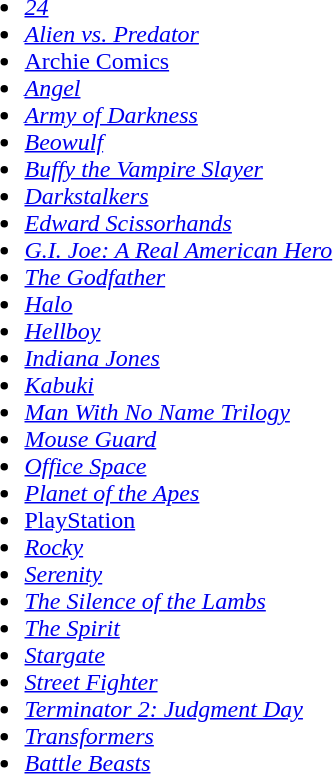<table>
<tr>
<td valign="top"><br><ul><li><em><a href='#'>24</a></em></li><li><em><a href='#'>Alien vs. Predator</a></em></li><li><a href='#'>Archie Comics</a></li><li><em><a href='#'>Angel</a></em></li><li><em><a href='#'>Army of Darkness</a></em></li><li><em><a href='#'>Beowulf</a></em></li><li><em><a href='#'>Buffy the Vampire Slayer</a></em></li><li><em><a href='#'>Darkstalkers</a></em></li><li><em><a href='#'>Edward Scissorhands</a></em></li><li><em><a href='#'>G.I. Joe: A Real American Hero</a></em></li><li><em><a href='#'>The Godfather</a></em></li><li><em><a href='#'>Halo</a></em></li><li><em><a href='#'>Hellboy</a></em></li><li><em><a href='#'>Indiana Jones</a></em></li><li><em><a href='#'>Kabuki</a></em></li><li><em><a href='#'>Man With No Name Trilogy</a></em></li><li><em><a href='#'>Mouse Guard</a></em></li><li><em><a href='#'>Office Space</a></em></li><li><em><a href='#'>Planet of the Apes</a></em></li><li><a href='#'>PlayStation</a></li><li><em><a href='#'>Rocky</a></em></li><li><em><a href='#'>Serenity</a></em></li><li><em><a href='#'>The Silence of the Lambs</a></em></li><li><em><a href='#'>The Spirit</a></em></li><li><em><a href='#'>Stargate</a></em></li><li><em><a href='#'>Street Fighter</a></em></li><li><em><a href='#'>Terminator 2: Judgment Day</a></em></li><li><em><a href='#'>Transformers</a></em></li><li><em><a href='#'>Battle Beasts</a></em></li></ul></td>
<td width="50"> </td>
<td valign="top"></td>
</tr>
</table>
